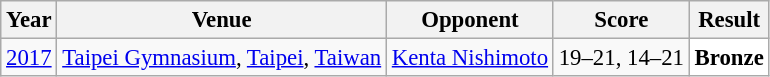<table class="sortable wikitable" style="font-size: 95%;">
<tr>
<th>Year</th>
<th>Venue</th>
<th>Opponent</th>
<th>Score</th>
<th>Result</th>
</tr>
<tr>
<td align="center"><a href='#'>2017</a></td>
<td align="left"><a href='#'>Taipei Gymnasium</a>, <a href='#'>Taipei</a>, <a href='#'>Taiwan</a></td>
<td align="left"> <a href='#'>Kenta Nishimoto</a></td>
<td align="left">19–21, 14–21</td>
<td style="text-align:left; background:white"> <strong>Bronze</strong></td>
</tr>
</table>
